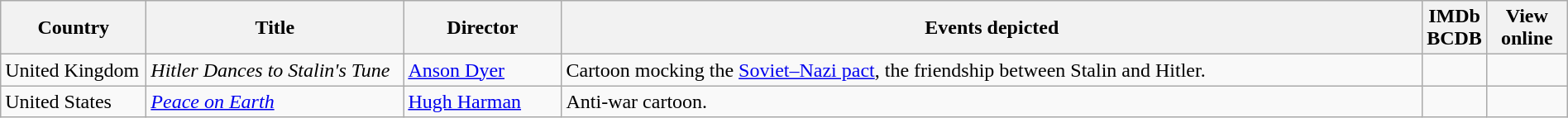<table class="wikitable" width="100%">
<tr>
<th width=110>Country</th>
<th width=200>Title</th>
<th width=120>Director</th>
<th>Events depicted</th>
<th width= 10>IMDb<br>BCDB</th>
<th>View<br>online</th>
</tr>
<tr>
<td>United Kingdom</td>
<td><em>Hitler Dances to Stalin's Tune</em></td>
<td><a href='#'>Anson Dyer</a></td>
<td>Cartoon mocking the <a href='#'>Soviet–Nazi pact</a>, the friendship between Stalin and Hitler.</td>
<td></td>
<td><br></td>
</tr>
<tr>
<td>United States</td>
<td><em><a href='#'>Peace on Earth</a></em></td>
<td><a href='#'>Hugh Harman</a></td>
<td>Anti-war cartoon.</td>
<td></td>
<td></td>
</tr>
</table>
